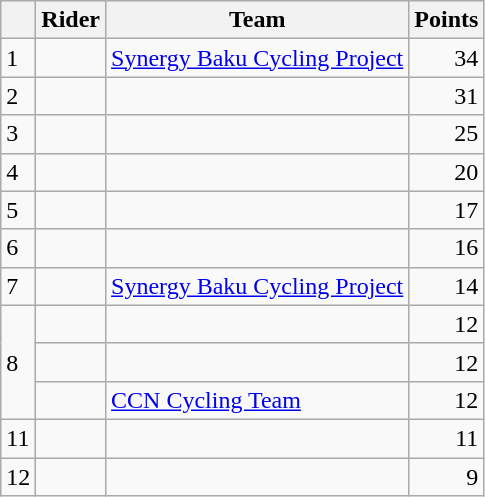<table class="wikitable">
<tr>
<th></th>
<th>Rider</th>
<th>Team</th>
<th>Points</th>
</tr>
<tr>
<td>1</td>
<td> </td>
<td><a href='#'>Synergy Baku Cycling Project</a></td>
<td align=right>34</td>
</tr>
<tr>
<td>2</td>
<td></td>
<td></td>
<td align=right>31</td>
</tr>
<tr>
<td>3</td>
<td></td>
<td></td>
<td align=right>25</td>
</tr>
<tr>
<td>4</td>
<td></td>
<td></td>
<td align=right>20</td>
</tr>
<tr>
<td>5</td>
<td></td>
<td></td>
<td align=right>17</td>
</tr>
<tr>
<td>6</td>
<td></td>
<td></td>
<td align=right>16</td>
</tr>
<tr>
<td>7</td>
<td></td>
<td><a href='#'>Synergy Baku Cycling Project</a></td>
<td align=right>14</td>
</tr>
<tr>
<td rowspan=3>8</td>
<td></td>
<td></td>
<td align=right>12</td>
</tr>
<tr>
<td></td>
<td></td>
<td align=right>12</td>
</tr>
<tr>
<td></td>
<td><a href='#'>CCN Cycling Team</a></td>
<td align=right>12</td>
</tr>
<tr>
<td>11</td>
<td></td>
<td></td>
<td align=right>11</td>
</tr>
<tr>
<td>12</td>
<td></td>
<td></td>
<td align=right>9</td>
</tr>
</table>
